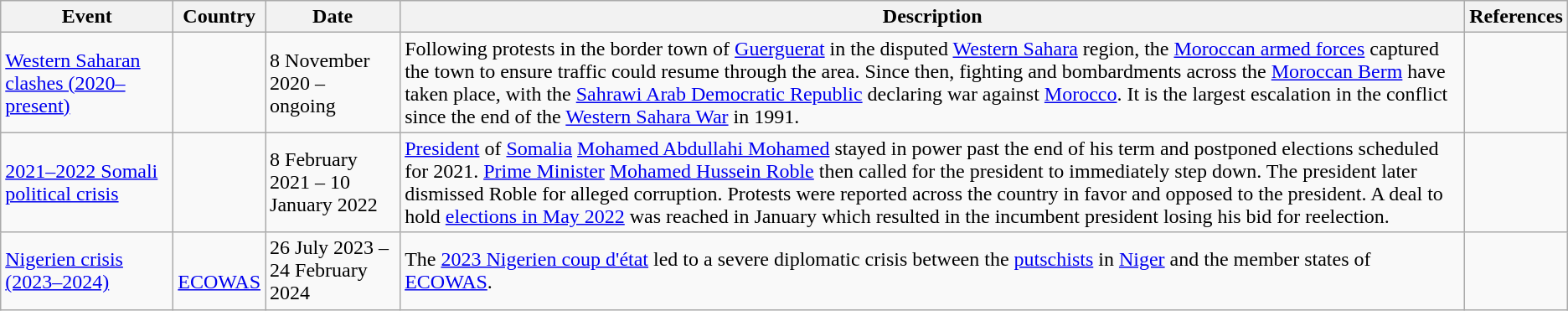<table class="wikitable mw-collapsible sortable">
<tr>
<th style="width:130px;">Event</th>
<th style="width:60px;">Country</th>
<th style="width:100px;">Date</th>
<th>Description</th>
<th>References</th>
</tr>
<tr>
<td><a href='#'>Western Saharan clashes (2020–present)</a></td>
<td><br></td>
<td>8 November 2020 – ongoing</td>
<td>Following protests in the border town of <a href='#'>Guerguerat</a> in the disputed <a href='#'>Western Sahara</a> region, the <a href='#'>Moroccan armed forces</a> captured the town to ensure traffic could resume through the area. Since then, fighting and bombardments across the <a href='#'>Moroccan Berm</a> have taken place, with the <a href='#'>Sahrawi Arab Democratic Republic</a> declaring war against <a href='#'>Morocco</a>. It is the largest escalation in the conflict since the end of the <a href='#'>Western Sahara War</a> in 1991.</td>
<td></td>
</tr>
<tr>
<td><a href='#'>2021–2022 Somali political crisis</a></td>
<td></td>
<td>8 February 2021 – 10 January 2022</td>
<td><a href='#'>President</a> of <a href='#'>Somalia</a> <a href='#'>Mohamed Abdullahi Mohamed</a> stayed in power past the end of his term and postponed elections scheduled for 2021. <a href='#'>Prime Minister</a> <a href='#'>Mohamed Hussein Roble</a> then called for the president to immediately step down. The president later dismissed Roble for alleged corruption. Protests were reported across the country in favor and opposed to the president. A deal to hold <a href='#'>elections in May 2022</a> was reached in January which resulted in the incumbent president losing his bid for reelection.</td>
<td></td>
</tr>
<tr>
<td><a href='#'>Nigerien crisis (2023–2024)</a></td>
<td><br><a href='#'>ECOWAS</a></td>
<td>26 July 2023 – 24 February 2024</td>
<td>The <a href='#'>2023 Nigerien coup d'état</a> led to a severe diplomatic crisis between the <a href='#'>putschists</a> in <a href='#'>Niger</a> and the member states of <a href='#'>ECOWAS</a>.</td>
<td></td>
</tr>
</table>
